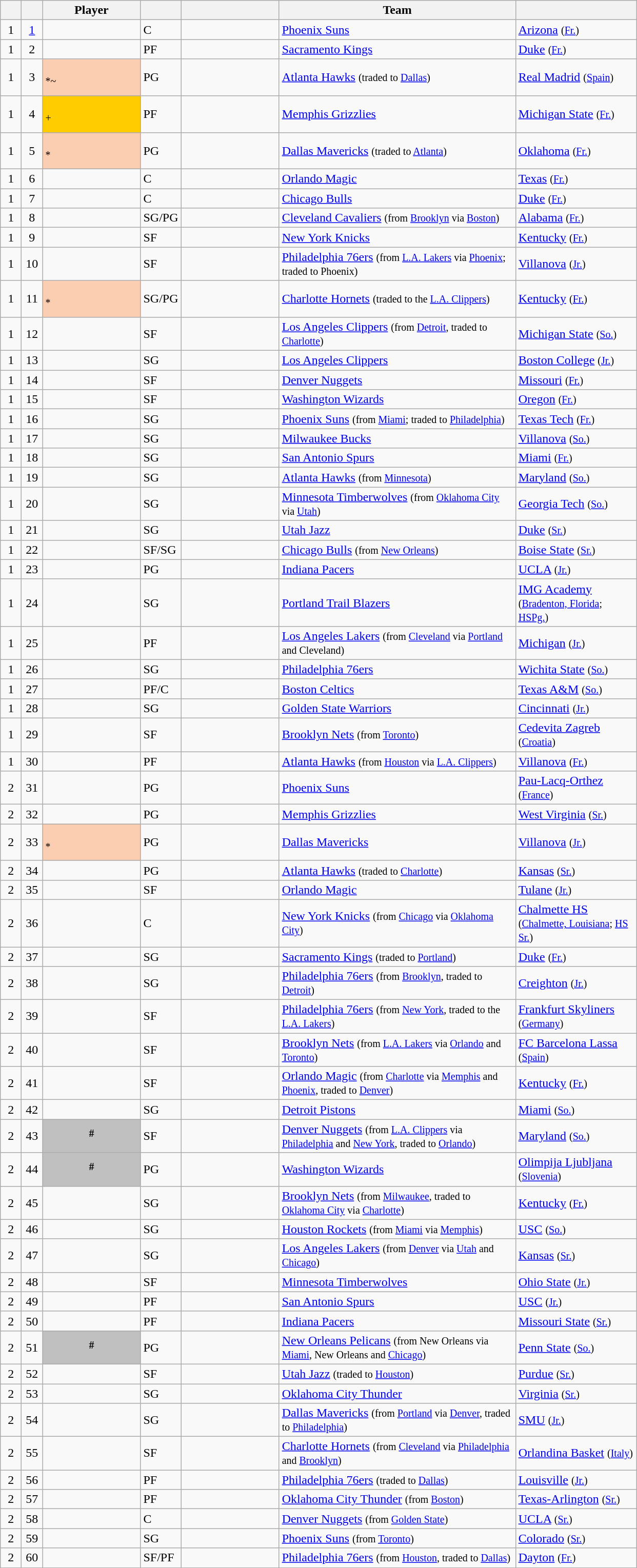<table class="wikitable sortable plainrowheaders" style="text-align:left">
<tr>
<th scope="col" style="width:20px;"></th>
<th scope="col" style="width:20px;"></th>
<th scope="col" style="width:120px;">Player</th>
<th scope="col" style="width:20px;"></th>
<th scope="col" style="width:120px;"></th>
<th scope="col" style="width:300px;">Team</th>
<th scope="col" style="width:150px;"></th>
</tr>
<tr>
<td style="text-align:center;">1</td>
<td style="text-align:center;"><a href='#'>1</a></td>
<td></td>
<td>C</td>
<td></td>
<td><a href='#'>Phoenix Suns</a></td>
<td><a href='#'>Arizona</a> <small>(<a href='#'>Fr.</a>)</small></td>
</tr>
<tr>
<td style="text-align:center;">1</td>
<td style="text-align:center;">2</td>
<td></td>
<td>PF</td>
<td></td>
<td><a href='#'>Sacramento Kings</a></td>
<td><a href='#'>Duke</a> <small>(<a href='#'>Fr.</a>)</small></td>
</tr>
<tr>
<td style="text-align:center;">1</td>
<td style="text-align:center;">3</td>
<td bgcolor="#FBCEB1"><br><sup>*~</sup></td>
<td>PG</td>
<td></td>
<td><a href='#'>Atlanta Hawks</a> <small>(traded to <a href='#'>Dallas</a>)</small></td>
<td><a href='#'>Real Madrid</a> <small>(<a href='#'>Spain</a>)</small></td>
</tr>
<tr>
<td style="text-align:center;">1</td>
<td style="text-align:center;">4</td>
<td bgcolor="#FFCC00"><br><sup>+
</sup></td>
<td>PF</td>
<td></td>
<td><a href='#'>Memphis Grizzlies</a></td>
<td><a href='#'>Michigan State</a> <small>(<a href='#'>Fr.</a>)</small></td>
</tr>
<tr>
<td style="text-align:center;">1</td>
<td style="text-align:center;">5</td>
<td bgcolor="#FBCEB1"><br><sup>*</sup></td>
<td>PG</td>
<td></td>
<td><a href='#'>Dallas Mavericks</a> <small>(traded to <a href='#'>Atlanta</a>)</small></td>
<td><a href='#'>Oklahoma</a> <small>(<a href='#'>Fr.</a>)</small></td>
</tr>
<tr>
<td style="text-align:center;">1</td>
<td style="text-align:center;">6</td>
<td></td>
<td>C</td>
<td></td>
<td><a href='#'>Orlando Magic</a></td>
<td><a href='#'>Texas</a> <small>(<a href='#'>Fr.</a>)</small></td>
</tr>
<tr>
<td style="text-align:center;">1</td>
<td style="text-align:center;">7</td>
<td></td>
<td>C</td>
<td></td>
<td><a href='#'>Chicago Bulls</a></td>
<td><a href='#'>Duke</a> <small>(<a href='#'>Fr.</a>)</small></td>
</tr>
<tr>
<td style="text-align:center;">1</td>
<td style="text-align:center;">8</td>
<td></td>
<td>SG/PG</td>
<td></td>
<td><a href='#'>Cleveland Cavaliers</a> <small>(from <a href='#'>Brooklyn</a> via <a href='#'>Boston</a>)</small></td>
<td><a href='#'>Alabama</a> <small>(<a href='#'>Fr.</a>)</small></td>
</tr>
<tr>
<td style="text-align:center;">1</td>
<td style="text-align:center;">9</td>
<td></td>
<td>SF</td>
<td></td>
<td><a href='#'>New York Knicks</a></td>
<td><a href='#'>Kentucky</a> <small>(<a href='#'>Fr.</a>)</small></td>
</tr>
<tr>
<td style="text-align:center;">1</td>
<td style="text-align:center;">10</td>
<td></td>
<td>SF</td>
<td></td>
<td><a href='#'>Philadelphia 76ers</a> <small>(from <a href='#'>L.A. Lakers</a> via <a href='#'>Phoenix</a>; traded to Phoenix)</small></td>
<td><a href='#'>Villanova</a> <small>(<a href='#'>Jr.</a>)</small></td>
</tr>
<tr>
<td style="text-align:center;">1</td>
<td style="text-align:center;">11</td>
<td bgcolor="#FBCEB1"><br><sup>*</sup></td>
<td>SG/PG</td>
<td></td>
<td><a href='#'>Charlotte Hornets</a> <small>(traded to the <a href='#'>L.A. Clippers</a>)</small></td>
<td><a href='#'>Kentucky</a> <small>(<a href='#'>Fr.</a>)</small></td>
</tr>
<tr>
<td style="text-align:center;">1</td>
<td style="text-align:center;">12</td>
<td></td>
<td>SF</td>
<td></td>
<td><a href='#'>Los Angeles Clippers</a> <small>(from <a href='#'>Detroit</a>, traded to <a href='#'>Charlotte</a>)</small></td>
<td><a href='#'>Michigan State</a> <small>(<a href='#'>So.</a>)</small></td>
</tr>
<tr>
<td style="text-align:center;">1</td>
<td style="text-align:center;">13</td>
<td></td>
<td>SG</td>
<td></td>
<td><a href='#'>Los Angeles Clippers</a></td>
<td><a href='#'>Boston College</a> <small>(<a href='#'>Jr.</a>)</small></td>
</tr>
<tr>
<td style="text-align:center;">1</td>
<td style="text-align:center;">14</td>
<td></td>
<td>SF</td>
<td></td>
<td><a href='#'>Denver Nuggets</a></td>
<td><a href='#'>Missouri</a> <small>(<a href='#'>Fr.</a>)</small></td>
</tr>
<tr>
<td style="text-align:center;">1</td>
<td style="text-align:center;">15</td>
<td></td>
<td>SF</td>
<td></td>
<td><a href='#'>Washington Wizards</a></td>
<td><a href='#'>Oregon</a> <small>(<a href='#'>Fr.</a>)</small></td>
</tr>
<tr>
<td style="text-align:center;">1</td>
<td style="text-align:center;">16</td>
<td></td>
<td>SG</td>
<td></td>
<td><a href='#'>Phoenix Suns</a> <small>(from <a href='#'>Miami</a>; traded to <a href='#'>Philadelphia</a>)</small></td>
<td><a href='#'>Texas Tech</a> <small>(<a href='#'>Fr.</a>)</small></td>
</tr>
<tr>
<td style="text-align:center;">1</td>
<td style="text-align:center;">17</td>
<td></td>
<td>SG</td>
<td></td>
<td><a href='#'>Milwaukee Bucks</a></td>
<td><a href='#'>Villanova</a> <small>(<a href='#'>So.</a>)</small></td>
</tr>
<tr>
<td style="text-align:center;">1</td>
<td style="text-align:center;">18</td>
<td></td>
<td>SG</td>
<td></td>
<td><a href='#'>San Antonio Spurs</a></td>
<td><a href='#'>Miami</a> <small>(<a href='#'>Fr.</a>)</small></td>
</tr>
<tr>
<td style="text-align:center;">1</td>
<td style="text-align:center;">19</td>
<td></td>
<td>SG</td>
<td></td>
<td><a href='#'>Atlanta Hawks</a> <small>(from <a href='#'>Minnesota</a>)</small></td>
<td><a href='#'>Maryland</a> <small>(<a href='#'>So.</a>)</small></td>
</tr>
<tr>
<td style="text-align:center;">1</td>
<td style="text-align:center;">20</td>
<td></td>
<td>SG</td>
<td></td>
<td><a href='#'>Minnesota Timberwolves</a> <small>(from <a href='#'>Oklahoma City</a> via <a href='#'>Utah</a>)</small></td>
<td><a href='#'>Georgia Tech</a> <small>(<a href='#'>So.</a>)</small></td>
</tr>
<tr>
<td style="text-align:center;">1</td>
<td style="text-align:center;">21</td>
<td></td>
<td>SG</td>
<td></td>
<td><a href='#'>Utah Jazz</a></td>
<td><a href='#'>Duke</a> <small>(<a href='#'>Sr.</a>)</small></td>
</tr>
<tr>
<td style="text-align:center;">1</td>
<td style="text-align:center;">22</td>
<td></td>
<td>SF/SG</td>
<td></td>
<td><a href='#'>Chicago Bulls</a> <small>(from <a href='#'>New Orleans</a>)</small></td>
<td><a href='#'>Boise State</a> <small>(<a href='#'>Sr.</a>)</small></td>
</tr>
<tr>
<td style="text-align:center;">1</td>
<td style="text-align:center;">23</td>
<td></td>
<td>PG</td>
<td></td>
<td><a href='#'>Indiana Pacers</a></td>
<td><a href='#'>UCLA</a> <small>(<a href='#'>Jr.</a>)</small></td>
</tr>
<tr>
<td style="text-align:center;">1</td>
<td style="text-align:center;">24</td>
<td></td>
<td>SG</td>
<td></td>
<td><a href='#'>Portland Trail Blazers</a></td>
<td><a href='#'>IMG Academy</a> <small>(<a href='#'>Bradenton, Florida</a>; <a href='#'>HS</a><a href='#'>Pg.</a>)</small></td>
</tr>
<tr>
<td style="text-align:center;">1</td>
<td style="text-align:center;">25</td>
<td></td>
<td>PF</td>
<td></td>
<td><a href='#'>Los Angeles Lakers</a> <small>(from <a href='#'>Cleveland</a> via <a href='#'>Portland</a> and Cleveland)</small></td>
<td><a href='#'>Michigan</a> <small>(<a href='#'>Jr.</a>)</small></td>
</tr>
<tr>
<td style="text-align:center;">1</td>
<td style="text-align:center;">26</td>
<td></td>
<td>SG</td>
<td></td>
<td><a href='#'>Philadelphia 76ers</a></td>
<td><a href='#'>Wichita State</a> <small>(<a href='#'>So.</a>)</small></td>
</tr>
<tr>
<td style="text-align:center;">1</td>
<td style="text-align:center;">27</td>
<td></td>
<td>PF/C</td>
<td></td>
<td><a href='#'>Boston Celtics</a></td>
<td><a href='#'>Texas A&M</a> <small>(<a href='#'>So.</a>)</small></td>
</tr>
<tr>
<td style="text-align:center;">1</td>
<td style="text-align:center;">28</td>
<td></td>
<td>SG</td>
<td></td>
<td><a href='#'>Golden State Warriors</a></td>
<td><a href='#'>Cincinnati</a> <small>(<a href='#'>Jr.</a>)</small></td>
</tr>
<tr>
<td style="text-align:center;">1</td>
<td style="text-align:center;">29</td>
<td></td>
<td>SF</td>
<td></td>
<td><a href='#'>Brooklyn Nets</a> <small>(from <a href='#'>Toronto</a>)</small></td>
<td><a href='#'>Cedevita Zagreb</a> <small>(<a href='#'>Croatia</a>)</small></td>
</tr>
<tr>
<td style="text-align:center;">1</td>
<td style="text-align:center;">30</td>
<td></td>
<td>PF</td>
<td></td>
<td><a href='#'>Atlanta Hawks</a> <small>(from <a href='#'>Houston</a> via <a href='#'>L.A. Clippers</a>)</small></td>
<td><a href='#'>Villanova</a> <small>(<a href='#'>Fr.</a>)</small></td>
</tr>
<tr>
<td style="text-align:center;">2</td>
<td style="text-align:center;">31</td>
<td></td>
<td>PG</td>
<td></td>
<td><a href='#'>Phoenix Suns</a></td>
<td><a href='#'>Pau-Lacq-Orthez</a> <small>(<a href='#'>France</a>)</small></td>
</tr>
<tr>
<td style="text-align:center;">2</td>
<td style="text-align:center;">32</td>
<td></td>
<td>PG</td>
<td></td>
<td><a href='#'>Memphis Grizzlies</a></td>
<td><a href='#'>West Virginia</a> <small>(<a href='#'>Sr.</a>)</small></td>
</tr>
<tr>
<td style="text-align:center;">2</td>
<td style="text-align:center;">33</td>
<td bgcolor="#FBCEB1"><br><sup>*
</sup></td>
<td>PG</td>
<td></td>
<td><a href='#'>Dallas Mavericks</a></td>
<td><a href='#'>Villanova</a> <small>(<a href='#'>Jr.</a>)</small></td>
</tr>
<tr>
<td style="text-align:center;">2</td>
<td style="text-align:center;">34</td>
<td></td>
<td>PG</td>
<td></td>
<td><a href='#'>Atlanta Hawks</a> <small>(traded to <a href='#'>Charlotte</a>) </small></td>
<td><a href='#'>Kansas</a> <small>(<a href='#'>Sr.</a>)</small></td>
</tr>
<tr>
<td style="text-align:center;">2</td>
<td style="text-align:center;">35</td>
<td></td>
<td>SF</td>
<td></td>
<td><a href='#'>Orlando Magic</a></td>
<td><a href='#'>Tulane</a> <small>(<a href='#'>Jr.</a>)</small></td>
</tr>
<tr>
<td style="text-align:center;">2</td>
<td style="text-align:center;">36</td>
<td></td>
<td>C</td>
<td></td>
<td><a href='#'>New York Knicks</a> <small>(from <a href='#'>Chicago</a> via <a href='#'>Oklahoma City</a>)</small></td>
<td><a href='#'>Chalmette HS</a> <small>(<a href='#'>Chalmette, Louisiana</a>; <a href='#'>HS Sr.</a>)</small></td>
</tr>
<tr>
<td style="text-align:center;">2</td>
<td style="text-align:center;">37</td>
<td></td>
<td>SG</td>
<td></td>
<td><a href='#'>Sacramento Kings</a> <small>(traded to <a href='#'>Portland</a>)</small></td>
<td><a href='#'>Duke</a> <small>(<a href='#'>Fr.</a>)</small></td>
</tr>
<tr>
<td style="text-align:center;">2</td>
<td style="text-align:center;">38</td>
<td></td>
<td>SG</td>
<td></td>
<td><a href='#'>Philadelphia 76ers</a> <small>(from <a href='#'>Brooklyn</a>, traded to <a href='#'>Detroit</a>)</small></td>
<td><a href='#'>Creighton</a> <small>(<a href='#'>Jr.</a>)</small></td>
</tr>
<tr>
<td style="text-align:center;">2</td>
<td style="text-align:center;">39</td>
<td></td>
<td>SF</td>
<td></td>
<td><a href='#'>Philadelphia 76ers</a> <small>(from <a href='#'>New York</a>, traded to the <a href='#'>L.A. Lakers</a>)</small></td>
<td><a href='#'>Frankfurt Skyliners</a> <small>(<a href='#'>Germany</a>)</small></td>
</tr>
<tr>
<td style="text-align:center;">2</td>
<td style="text-align:center;">40</td>
<td></td>
<td>SF</td>
<td></td>
<td><a href='#'>Brooklyn Nets</a> <small>(from <a href='#'>L.A. Lakers</a> via <a href='#'>Orlando</a> and <a href='#'>Toronto</a>)</small></td>
<td><a href='#'>FC Barcelona Lassa</a> <small>(<a href='#'>Spain</a>)</small></td>
</tr>
<tr>
<td style="text-align:center;">2</td>
<td style="text-align:center;">41</td>
<td></td>
<td>SF</td>
<td></td>
<td><a href='#'>Orlando Magic</a> <small>(from <a href='#'>Charlotte</a> via <a href='#'>Memphis</a> and <a href='#'>Phoenix</a>, traded to <a href='#'>Denver</a>)</small></td>
<td><a href='#'>Kentucky</a> <small>(<a href='#'>Fr.</a>)</small></td>
</tr>
<tr>
<td style="text-align:center;">2</td>
<td style="text-align:center;">42</td>
<td></td>
<td>SG</td>
<td></td>
<td><a href='#'>Detroit Pistons</a></td>
<td><a href='#'>Miami</a> <small>(<a href='#'>So.</a>)</small></td>
</tr>
<tr>
<td style="text-align:center;">2</td>
<td style="text-align:center;">43</td>
<th scope="row" style="background:#C0C0C0"><sup>#</sup></th>
<td>SF</td>
<td></td>
<td><a href='#'>Denver Nuggets</a> <small>(from <a href='#'>L.A. Clippers</a> via <a href='#'>Philadelphia</a> and <a href='#'>New York</a>, traded to <a href='#'>Orlando</a>)</small></td>
<td><a href='#'>Maryland</a> <small>(<a href='#'>So.</a>)</small></td>
</tr>
<tr>
<td style="text-align:center;">2</td>
<td style="text-align:center;">44</td>
<th scope="row" style="background:#C0C0C0"><sup>#</sup></th>
<td>PG</td>
<td></td>
<td><a href='#'>Washington Wizards</a></td>
<td><a href='#'>Olimpija Ljubljana</a> <small>(<a href='#'>Slovenia</a>)</small></td>
</tr>
<tr>
<td style="text-align:center;">2</td>
<td style="text-align:center;">45</td>
<td></td>
<td>SG</td>
<td></td>
<td><a href='#'>Brooklyn Nets</a> <small>(from <a href='#'>Milwaukee</a>, traded to <a href='#'>Oklahoma City</a> via <a href='#'>Charlotte</a>)</small></td>
<td><a href='#'>Kentucky</a> <small>(<a href='#'>Fr.</a>)</small></td>
</tr>
<tr>
<td style="text-align:center;">2</td>
<td style="text-align:center;">46</td>
<td></td>
<td>SG</td>
<td></td>
<td><a href='#'>Houston Rockets</a> <small>(from <a href='#'>Miami</a> via <a href='#'>Memphis</a>)</small></td>
<td><a href='#'>USC</a> <small>(<a href='#'>So.</a>)</small></td>
</tr>
<tr>
<td style="text-align:center;">2</td>
<td style="text-align:center;">47</td>
<td></td>
<td>SG</td>
<td></td>
<td><a href='#'>Los Angeles Lakers</a> <small>(from <a href='#'>Denver</a> via <a href='#'>Utah</a> and <a href='#'>Chicago</a>)</small></td>
<td><a href='#'>Kansas</a> <small>(<a href='#'>Sr.</a>)</small></td>
</tr>
<tr>
<td style="text-align:center;">2</td>
<td style="text-align:center;">48</td>
<td></td>
<td>SF</td>
<td></td>
<td><a href='#'>Minnesota Timberwolves</a></td>
<td><a href='#'>Ohio State</a> <small>(<a href='#'>Jr.</a>)</small></td>
</tr>
<tr>
<td style="text-align:center;">2</td>
<td style="text-align:center;">49</td>
<td></td>
<td>PF</td>
<td></td>
<td><a href='#'>San Antonio Spurs</a></td>
<td><a href='#'>USC</a> <small>(<a href='#'>Jr.</a>)</small></td>
</tr>
<tr>
<td style="text-align:center;">2</td>
<td style="text-align:center;">50</td>
<td></td>
<td>PF</td>
<td></td>
<td><a href='#'>Indiana Pacers</a></td>
<td><a href='#'>Missouri State</a> <small>(<a href='#'>Sr.</a>)</small></td>
</tr>
<tr>
<td style="text-align:center;">2</td>
<td style="text-align:center;">51</td>
<th scope="row" style="background:#C0C0C0"><sup>#</sup></th>
<td>PG</td>
<td></td>
<td><a href='#'>New Orleans Pelicans</a> <small>(from New Orleans via <a href='#'>Miami</a>, New Orleans and <a href='#'>Chicago</a>)</small></td>
<td><a href='#'>Penn State</a> <small>(<a href='#'>So.</a>)</small></td>
</tr>
<tr>
<td style="text-align:center;">2</td>
<td style="text-align:center;">52</td>
<td></td>
<td>SF</td>
<td></td>
<td><a href='#'>Utah Jazz</a> <small>(traded to <a href='#'>Houston</a>)</small></td>
<td><a href='#'>Purdue</a> <small>(<a href='#'>Sr.</a>)</small></td>
</tr>
<tr>
<td style="text-align:center;">2</td>
<td style="text-align:center;">53</td>
<td></td>
<td>SG</td>
<td></td>
<td><a href='#'>Oklahoma City Thunder</a></td>
<td><a href='#'>Virginia</a> <small>(<a href='#'>Sr.</a>)</small></td>
</tr>
<tr>
<td style="text-align:center;">2</td>
<td style="text-align:center;">54</td>
<td></td>
<td>SG</td>
<td></td>
<td><a href='#'>Dallas Mavericks</a> <small>(from <a href='#'>Portland</a> via <a href='#'>Denver</a>, traded to <a href='#'>Philadelphia</a>)</small></td>
<td><a href='#'>SMU</a> <small>(<a href='#'>Jr.</a>)</small></td>
</tr>
<tr>
<td style="text-align:center;">2</td>
<td style="text-align:center;">55</td>
<td></td>
<td>SF</td>
<td></td>
<td><a href='#'>Charlotte Hornets</a> <small>(from <a href='#'>Cleveland</a> via <a href='#'>Philadelphia</a> and <a href='#'>Brooklyn</a>)</small></td>
<td><a href='#'>Orlandina Basket</a> <small>(<a href='#'>Italy</a>)</small></td>
</tr>
<tr>
<td style="text-align:center;">2</td>
<td style="text-align:center;">56</td>
<td></td>
<td>PF</td>
<td></td>
<td><a href='#'>Philadelphia 76ers</a> <small>(traded to <a href='#'>Dallas</a>)</small></td>
<td><a href='#'>Louisville</a> <small>(<a href='#'>Jr.</a>)</small></td>
</tr>
<tr>
<td style="text-align:center;">2</td>
<td style="text-align:center;">57</td>
<td></td>
<td>PF</td>
<td></td>
<td><a href='#'>Oklahoma City Thunder</a> <small>(from <a href='#'>Boston</a>)</small></td>
<td><a href='#'>Texas-Arlington</a> <small>(<a href='#'>Sr.</a>)</small></td>
</tr>
<tr>
<td style="text-align:center;">2</td>
<td style="text-align:center;">58</td>
<td></td>
<td>C</td>
<td></td>
<td><a href='#'>Denver Nuggets</a> <small>(from <a href='#'>Golden State</a>)</small></td>
<td><a href='#'>UCLA</a> <small>(<a href='#'>Sr.</a>)</small></td>
</tr>
<tr>
<td style="text-align:center;">2</td>
<td style="text-align:center;">59</td>
<td></td>
<td>SG</td>
<td></td>
<td><a href='#'>Phoenix Suns</a> <small>(from <a href='#'>Toronto</a>)</small></td>
<td><a href='#'>Colorado</a> <small>(<a href='#'>Sr.</a>)</small></td>
</tr>
<tr>
<td style="text-align:center;">2</td>
<td style="text-align:center;">60</td>
<td></td>
<td>SF/PF</td>
<td></td>
<td><a href='#'>Philadelphia 76ers</a> <small>(from <a href='#'>Houston</a>, traded to <a href='#'>Dallas</a>)</small></td>
<td><a href='#'>Dayton</a> <small>(<a href='#'>Fr.</a>)</small></td>
</tr>
</table>
